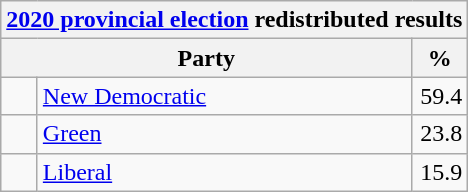<table class="wikitable">
<tr>
<th colspan="4"><a href='#'>2020 provincial election</a> redistributed results</th>
</tr>
<tr>
<th bgcolor="#DDDDFF" width="130px" colspan="2">Party</th>
<th bgcolor="#DDDDFF" width="30px">%</th>
</tr>
<tr>
<td> </td>
<td><a href='#'>New Democratic</a></td>
<td align=right>59.4</td>
</tr>
<tr>
<td> </td>
<td><a href='#'>Green</a></td>
<td align=right>23.8</td>
</tr>
<tr>
<td> </td>
<td><a href='#'>Liberal</a></td>
<td align=right>15.9</td>
</tr>
</table>
